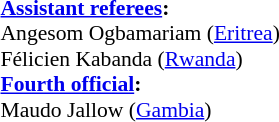<table width=100% style="font-size: 90%">
<tr>
<td><br><strong><a href='#'>Assistant referees</a>:</strong>
<br>Angesom Ogbamariam (<a href='#'>Eritrea</a>)
<br>Félicien Kabanda (<a href='#'>Rwanda</a>)
<br><strong><a href='#'>Fourth official</a>:</strong>
<br>Maudo Jallow (<a href='#'>Gambia</a>)</td>
</tr>
</table>
